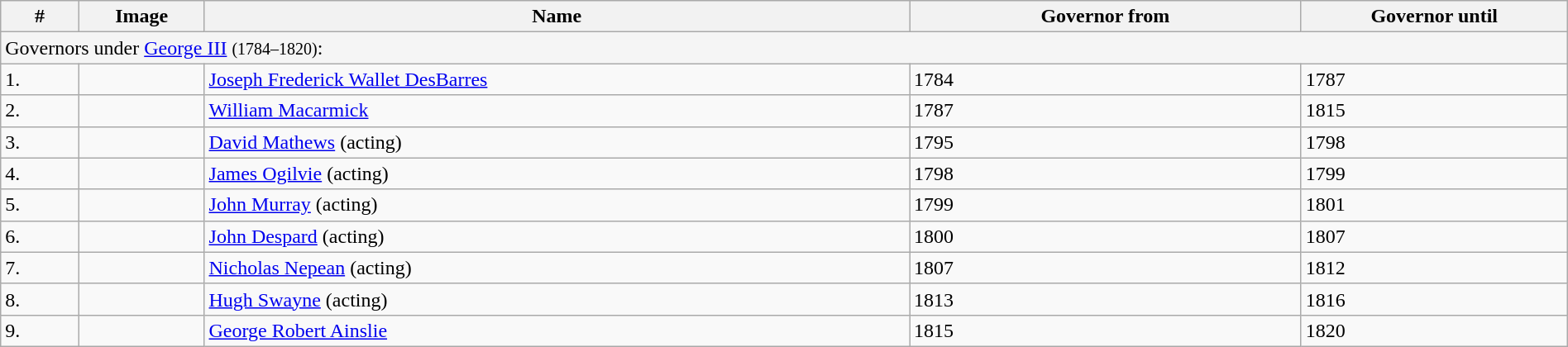<table class="wikitable" style="width:100%">
<tr>
<th width="5%">#</th>
<th width="8%">Image</th>
<th width="45%">Name</th>
<th width="25%">Governor from</th>
<th width="25%">Governor until</th>
</tr>
<tr bgcolor="#F5F5F5">
<td colspan="5" align="left"><span>Governors under <a href='#'>George III</a> <small>(1784–1820)</small>:</span></td>
</tr>
<tr>
<td>1.</td>
<td></td>
<td><a href='#'>Joseph Frederick Wallet DesBarres</a></td>
<td>1784</td>
<td>1787</td>
</tr>
<tr>
<td>2.</td>
<td></td>
<td><a href='#'>William Macarmick</a></td>
<td>1787</td>
<td>1815</td>
</tr>
<tr>
<td>3.</td>
<td></td>
<td><a href='#'>David Mathews</a> (acting)</td>
<td>1795</td>
<td>1798</td>
</tr>
<tr>
<td>4.</td>
<td></td>
<td><a href='#'>James Ogilvie</a> (acting)</td>
<td>1798</td>
<td>1799</td>
</tr>
<tr>
<td>5.</td>
<td></td>
<td><a href='#'>John Murray</a> (acting)</td>
<td>1799</td>
<td>1801</td>
</tr>
<tr>
<td>6.</td>
<td></td>
<td><a href='#'>John Despard</a> (acting)</td>
<td>1800</td>
<td>1807</td>
</tr>
<tr>
<td>7.</td>
<td></td>
<td><a href='#'>Nicholas Nepean</a> (acting)</td>
<td>1807</td>
<td>1812</td>
</tr>
<tr>
<td>8.</td>
<td></td>
<td><a href='#'>Hugh Swayne</a> (acting)</td>
<td>1813</td>
<td>1816</td>
</tr>
<tr>
<td>9.</td>
<td></td>
<td><a href='#'>George Robert Ainslie</a></td>
<td>1815</td>
<td>1820</td>
</tr>
</table>
